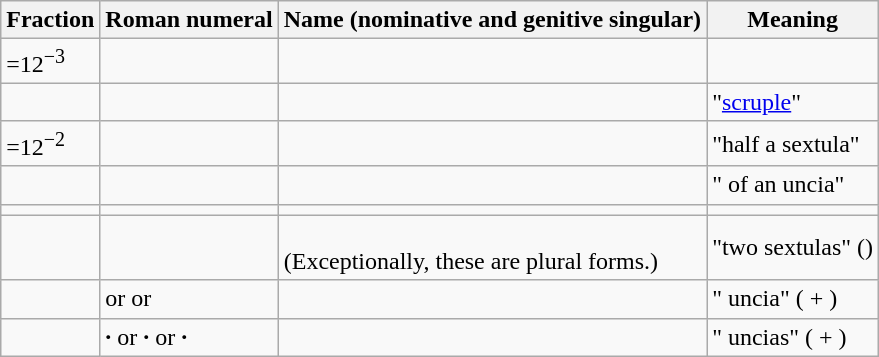<table class="wikitable">
<tr>
<th>Fraction</th>
<th>Roman numeral</th>
<th>Name (nominative and genitive singular)</th>
<th>Meaning</th>
</tr>
<tr>
<td>=12<sup>−3</sup></td>
<td></td>
<td></td>
<td></td>
</tr>
<tr>
<td></td>
<td></td>
<td></td>
<td>"<a href='#'>scruple</a>"</td>
</tr>
<tr>
<td>=12<sup>−2</sup></td>
<td></td>
<td></td>
<td>"half a sextula"</td>
</tr>
<tr>
<td></td>
<td></td>
<td></td>
<td>" of an uncia"</td>
</tr>
<tr>
<td></td>
<td></td>
<td></td>
<td></td>
</tr>
<tr>
<td></td>
<td></td>
<td><br>(Exceptionally, these are plural forms.)</td>
<td>"two sextulas" ()</td>
</tr>
<tr>
<td></td>
<td> or  or </td>
<td></td>
<td>" uncia" ( + )</td>
</tr>
<tr>
<td></td>
<td><strong>·</strong> or <strong>·</strong> or <strong>·</strong></td>
<td></td>
<td>" uncias" ( + )</td>
</tr>
</table>
